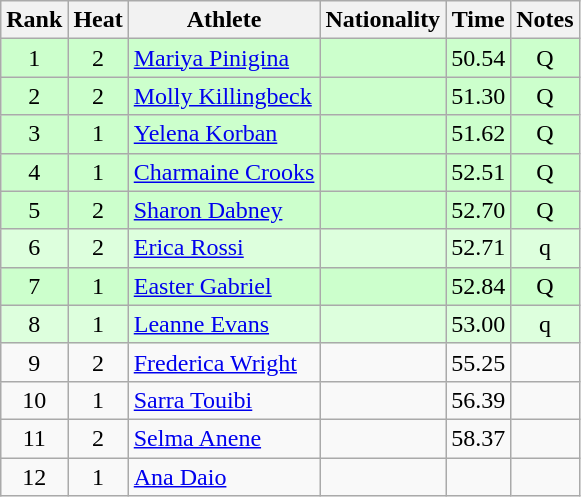<table class="wikitable sortable" style="text-align:center">
<tr>
<th>Rank</th>
<th>Heat</th>
<th>Athlete</th>
<th>Nationality</th>
<th>Time</th>
<th>Notes</th>
</tr>
<tr bgcolor=ccffcc>
<td>1</td>
<td>2</td>
<td align=left><a href='#'>Mariya Pinigina</a></td>
<td align=left></td>
<td>50.54</td>
<td>Q</td>
</tr>
<tr bgcolor=ccffcc>
<td>2</td>
<td>2</td>
<td align=left><a href='#'>Molly Killingbeck</a></td>
<td align=left></td>
<td>51.30</td>
<td>Q</td>
</tr>
<tr bgcolor=ccffcc>
<td>3</td>
<td>1</td>
<td align=left><a href='#'>Yelena Korban</a></td>
<td align=left></td>
<td>51.62</td>
<td>Q</td>
</tr>
<tr bgcolor=ccffcc>
<td>4</td>
<td>1</td>
<td align=left><a href='#'>Charmaine Crooks</a></td>
<td align=left></td>
<td>52.51</td>
<td>Q</td>
</tr>
<tr bgcolor=ccffcc>
<td>5</td>
<td>2</td>
<td align=left><a href='#'>Sharon Dabney</a></td>
<td align=left></td>
<td>52.70</td>
<td>Q</td>
</tr>
<tr bgcolor=ddffdd>
<td>6</td>
<td>2</td>
<td align=left><a href='#'>Erica Rossi</a></td>
<td align=left></td>
<td>52.71</td>
<td>q</td>
</tr>
<tr bgcolor=ccffcc>
<td>7</td>
<td>1</td>
<td align=left><a href='#'>Easter Gabriel</a></td>
<td align=left></td>
<td>52.84</td>
<td>Q</td>
</tr>
<tr bgcolor=ddffdd>
<td>8</td>
<td>1</td>
<td align=left><a href='#'>Leanne Evans</a></td>
<td align=left></td>
<td>53.00</td>
<td>q</td>
</tr>
<tr>
<td>9</td>
<td>2</td>
<td align=left><a href='#'>Frederica Wright</a></td>
<td align=left></td>
<td>55.25</td>
<td></td>
</tr>
<tr>
<td>10</td>
<td>1</td>
<td align=left><a href='#'>Sarra Touibi</a></td>
<td align=left></td>
<td>56.39</td>
<td></td>
</tr>
<tr>
<td>11</td>
<td>2</td>
<td align=left><a href='#'>Selma Anene</a></td>
<td align=left></td>
<td>58.37</td>
<td></td>
</tr>
<tr>
<td>12</td>
<td>1</td>
<td align=left><a href='#'>Ana Daio</a></td>
<td align=left></td>
<td></td>
<td></td>
</tr>
</table>
